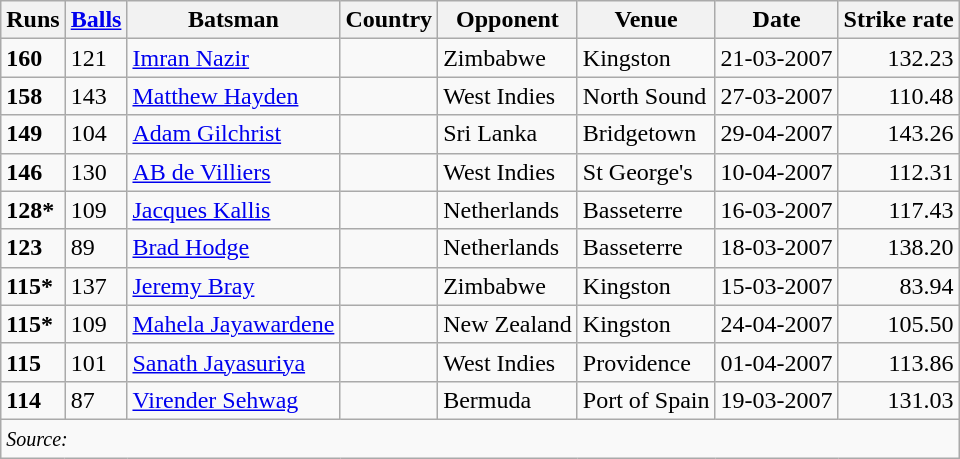<table class="wikitable">
<tr>
<th>Runs</th>
<th><a href='#'>Balls</a></th>
<th>Batsman</th>
<th>Country</th>
<th>Opponent</th>
<th>Venue</th>
<th>Date</th>
<th>Strike rate</th>
</tr>
<tr>
<td><strong>160</strong></td>
<td>121</td>
<td><a href='#'>Imran Nazir</a></td>
<td></td>
<td>Zimbabwe</td>
<td>Kingston</td>
<td>21-03-2007</td>
<td align="right">132.23</td>
</tr>
<tr>
<td><strong>158</strong></td>
<td>143</td>
<td><a href='#'>Matthew Hayden</a></td>
<td></td>
<td>West Indies</td>
<td>North Sound</td>
<td>27-03-2007</td>
<td align="right">110.48</td>
</tr>
<tr>
<td><strong>149</strong></td>
<td>104</td>
<td><a href='#'>Adam Gilchrist</a></td>
<td></td>
<td>Sri Lanka</td>
<td>Bridgetown</td>
<td>29-04-2007</td>
<td align="right">143.26</td>
</tr>
<tr>
<td><strong>146</strong></td>
<td>130</td>
<td><a href='#'>AB de Villiers</a></td>
<td></td>
<td>West Indies</td>
<td>St George's</td>
<td>10-04-2007</td>
<td align="right">112.31</td>
</tr>
<tr>
<td><strong>128*</strong></td>
<td>109</td>
<td><a href='#'>Jacques Kallis</a></td>
<td></td>
<td>Netherlands</td>
<td>Basseterre</td>
<td>16-03-2007</td>
<td align="right">117.43</td>
</tr>
<tr>
<td><strong>123</strong></td>
<td>89</td>
<td><a href='#'>Brad Hodge</a></td>
<td></td>
<td>Netherlands</td>
<td>Basseterre</td>
<td>18-03-2007</td>
<td align="right">138.20</td>
</tr>
<tr>
<td><strong>115*</strong></td>
<td>137</td>
<td><a href='#'>Jeremy Bray</a></td>
<td></td>
<td>Zimbabwe</td>
<td>Kingston</td>
<td>15-03-2007</td>
<td align="right">83.94</td>
</tr>
<tr>
<td><strong>115*</strong></td>
<td>109</td>
<td><a href='#'>Mahela Jayawardene</a></td>
<td></td>
<td>New Zealand</td>
<td>Kingston</td>
<td>24-04-2007</td>
<td align="right">105.50</td>
</tr>
<tr>
<td><strong>115</strong></td>
<td>101</td>
<td><a href='#'>Sanath Jayasuriya</a></td>
<td></td>
<td>West Indies</td>
<td>Providence</td>
<td>01-04-2007</td>
<td align="right">113.86</td>
</tr>
<tr>
<td><strong>114</strong></td>
<td>87</td>
<td><a href='#'>Virender Sehwag</a></td>
<td></td>
<td>Bermuda</td>
<td>Port of Spain</td>
<td>19-03-2007</td>
<td align="right">131.03</td>
</tr>
<tr>
<td colspan=8><small><em>Source: </em></small></td>
</tr>
</table>
